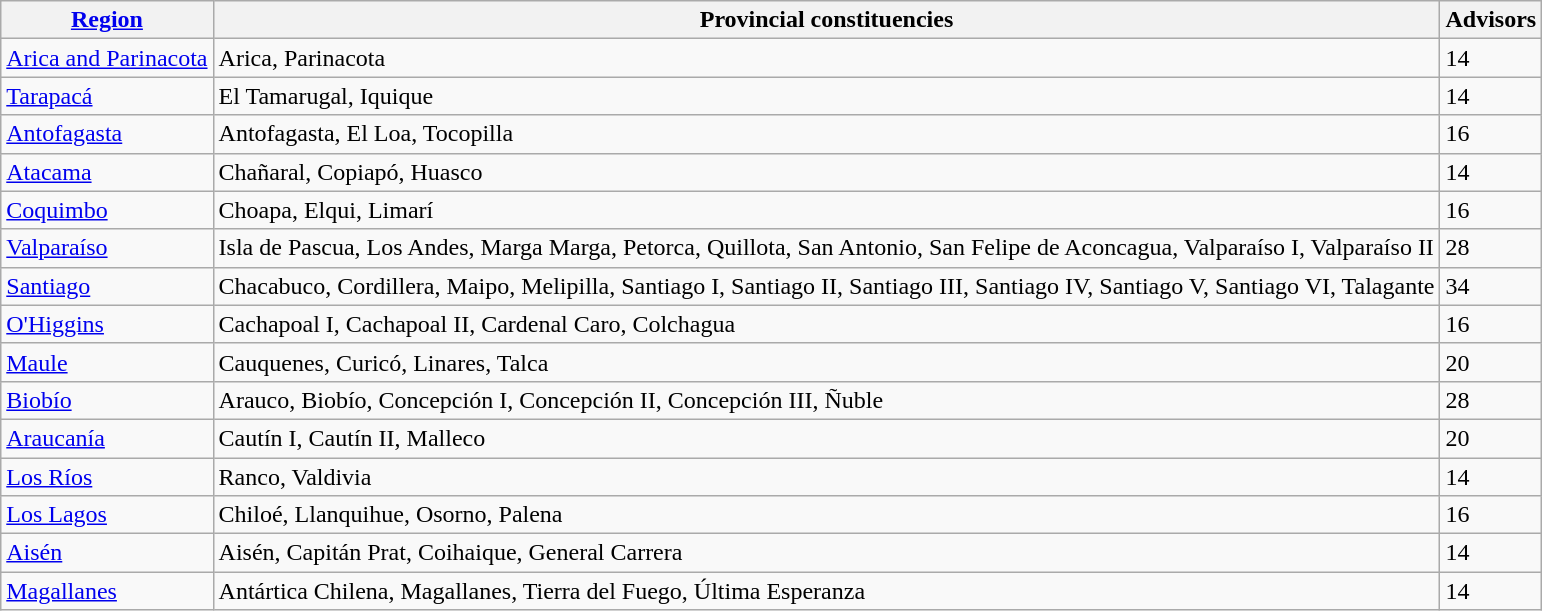<table class="wikitable sortable">
<tr>
<th><a href='#'>Region</a></th>
<th>Provincial constituencies</th>
<th>Advisors</th>
</tr>
<tr>
<td><a href='#'>Arica and Parinacota</a></td>
<td>Arica, Parinacota</td>
<td>14</td>
</tr>
<tr>
<td><a href='#'>Tarapacá</a></td>
<td>El Tamarugal, Iquique</td>
<td>14</td>
</tr>
<tr>
<td><a href='#'>Antofagasta</a></td>
<td>Antofagasta, El Loa, Tocopilla</td>
<td>16</td>
</tr>
<tr>
<td><a href='#'>Atacama</a></td>
<td>Chañaral, Copiapó, Huasco</td>
<td>14</td>
</tr>
<tr>
<td><a href='#'>Coquimbo</a></td>
<td>Choapa, Elqui, Limarí</td>
<td>16</td>
</tr>
<tr>
<td><a href='#'>Valparaíso</a></td>
<td>Isla de Pascua, Los Andes, Marga Marga, Petorca, Quillota, San Antonio, San Felipe de Aconcagua, Valparaíso I, Valparaíso II</td>
<td>28</td>
</tr>
<tr>
<td><a href='#'>Santiago</a></td>
<td>Chacabuco, Cordillera, Maipo, Melipilla, Santiago I, Santiago II, Santiago III, Santiago IV, Santiago V, Santiago VI, Talagante</td>
<td>34</td>
</tr>
<tr>
<td><a href='#'>O'Higgins</a></td>
<td>Cachapoal I, Cachapoal II, Cardenal Caro, Colchagua</td>
<td>16</td>
</tr>
<tr>
<td><a href='#'>Maule</a></td>
<td>Cauquenes, Curicó, Linares, Talca</td>
<td>20</td>
</tr>
<tr>
<td><a href='#'>Biobío</a></td>
<td>Arauco, Biobío, Concepción I, Concepción II, Concepción III, Ñuble</td>
<td>28</td>
</tr>
<tr>
<td><a href='#'>Araucanía</a></td>
<td>Cautín I, Cautín II, Malleco</td>
<td>20</td>
</tr>
<tr>
<td><a href='#'>Los Ríos</a></td>
<td>Ranco, Valdivia</td>
<td>14</td>
</tr>
<tr>
<td><a href='#'>Los Lagos</a></td>
<td>Chiloé, Llanquihue, Osorno, Palena</td>
<td>16</td>
</tr>
<tr>
<td><a href='#'>Aisén</a></td>
<td>Aisén, Capitán Prat, Coihaique, General Carrera</td>
<td>14</td>
</tr>
<tr>
<td><a href='#'>Magallanes</a></td>
<td>Antártica Chilena, Magallanes, Tierra del Fuego, Última Esperanza</td>
<td>14</td>
</tr>
</table>
